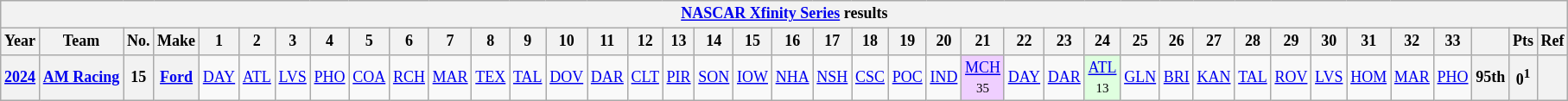<table class="wikitable" style="text-align:center; font-size:75%">
<tr>
<th colspan=40><a href='#'>NASCAR Xfinity Series</a> results</th>
</tr>
<tr>
<th>Year</th>
<th>Team</th>
<th>No.</th>
<th>Make</th>
<th>1</th>
<th>2</th>
<th>3</th>
<th>4</th>
<th>5</th>
<th>6</th>
<th>7</th>
<th>8</th>
<th>9</th>
<th>10</th>
<th>11</th>
<th>12</th>
<th>13</th>
<th>14</th>
<th>15</th>
<th>16</th>
<th>17</th>
<th>18</th>
<th>19</th>
<th>20</th>
<th>21</th>
<th>22</th>
<th>23</th>
<th>24</th>
<th>25</th>
<th>26</th>
<th>27</th>
<th>28</th>
<th>29</th>
<th>30</th>
<th>31</th>
<th>32</th>
<th>33</th>
<th></th>
<th>Pts</th>
<th>Ref</th>
</tr>
<tr>
<th><a href='#'>2024</a></th>
<th><a href='#'>AM Racing</a></th>
<th>15</th>
<th><a href='#'>Ford</a></th>
<td><a href='#'>DAY</a></td>
<td><a href='#'>ATL</a></td>
<td><a href='#'>LVS</a></td>
<td><a href='#'>PHO</a></td>
<td><a href='#'>COA</a></td>
<td><a href='#'>RCH</a></td>
<td><a href='#'>MAR</a></td>
<td><a href='#'>TEX</a></td>
<td><a href='#'>TAL</a></td>
<td><a href='#'>DOV</a></td>
<td><a href='#'>DAR</a></td>
<td><a href='#'>CLT</a></td>
<td><a href='#'>PIR</a></td>
<td><a href='#'>SON</a></td>
<td><a href='#'>IOW</a></td>
<td><a href='#'>NHA</a></td>
<td><a href='#'>NSH</a></td>
<td><a href='#'>CSC</a></td>
<td><a href='#'>POC</a></td>
<td><a href='#'>IND</a></td>
<td style="background:#EFCFFF;"><a href='#'>MCH</a><br><small>35</small></td>
<td><a href='#'>DAY</a></td>
<td><a href='#'>DAR</a></td>
<td style="background:#DFFFDF;"><a href='#'>ATL</a><br><small>13</small></td>
<td><a href='#'>GLN</a></td>
<td><a href='#'>BRI</a></td>
<td><a href='#'>KAN</a></td>
<td><a href='#'>TAL</a></td>
<td><a href='#'>ROV</a></td>
<td><a href='#'>LVS</a></td>
<td><a href='#'>HOM</a></td>
<td><a href='#'>MAR</a></td>
<td><a href='#'>PHO</a></td>
<th>95th</th>
<th>0<sup>1</sup></th>
<th></th>
</tr>
</table>
